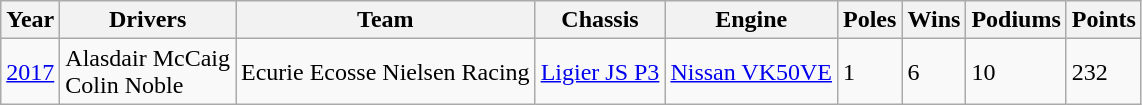<table class="wikitable">
<tr>
<th>Year</th>
<th>Drivers</th>
<th>Team</th>
<th>Chassis</th>
<th>Engine</th>
<th>Poles</th>
<th>Wins</th>
<th>Podiums</th>
<th>Points</th>
</tr>
<tr>
<td><a href='#'>2017</a></td>
<td> Alasdair McCaig<br> Colin Noble</td>
<td>Ecurie Ecosse Nielsen Racing</td>
<td><a href='#'>Ligier JS P3</a></td>
<td><a href='#'>Nissan VK50VE</a></td>
<td>1</td>
<td>6</td>
<td>10</td>
<td>232</td>
</tr>
</table>
